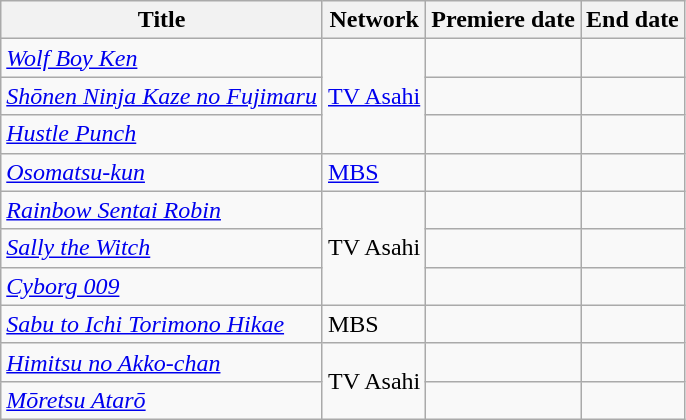<table class="wikitable sortable">
<tr>
<th>Title</th>
<th>Network</th>
<th>Premiere date</th>
<th>End date</th>
</tr>
<tr>
<td><em><a href='#'>Wolf Boy Ken</a></em></td>
<td rowspan="3"><a href='#'>TV Asahi</a></td>
<td></td>
<td></td>
</tr>
<tr>
<td><em><a href='#'>Shōnen Ninja Kaze no Fujimaru</a></em></td>
<td></td>
<td></td>
</tr>
<tr>
<td><em><a href='#'>Hustle Punch</a></em></td>
<td></td>
<td></td>
</tr>
<tr>
<td><em><a href='#'>Osomatsu-kun</a></em></td>
<td><a href='#'>MBS</a></td>
<td></td>
<td></td>
</tr>
<tr>
<td><em><a href='#'>Rainbow Sentai Robin</a></em></td>
<td rowspan="3">TV Asahi</td>
<td></td>
<td></td>
</tr>
<tr>
<td><em><a href='#'>Sally the Witch</a></em></td>
<td></td>
<td></td>
</tr>
<tr>
<td><em><a href='#'>Cyborg 009</a></em></td>
<td></td>
<td></td>
</tr>
<tr>
<td><em><a href='#'>Sabu to Ichi Torimono Hikae</a></em></td>
<td>MBS</td>
<td></td>
<td></td>
</tr>
<tr>
<td><em><a href='#'>Himitsu no Akko-chan</a></em></td>
<td rowspan="2">TV Asahi</td>
<td></td>
<td></td>
</tr>
<tr>
<td><em><a href='#'>Mōretsu Atarō</a></em></td>
<td></td>
<td></td>
</tr>
</table>
